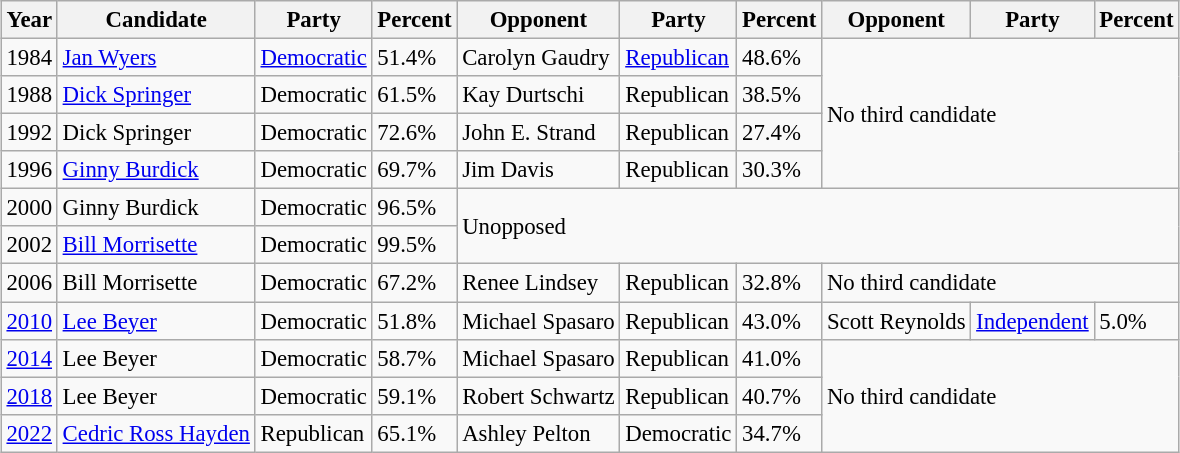<table class="wikitable sortable" style="margin:0.5em auto; font-size:95%;">
<tr>
<th>Year</th>
<th>Candidate</th>
<th>Party</th>
<th>Percent</th>
<th>Opponent</th>
<th>Party</th>
<th>Percent</th>
<th>Opponent</th>
<th>Party</th>
<th>Percent</th>
</tr>
<tr>
<td>1984</td>
<td><a href='#'>Jan Wyers</a></td>
<td><a href='#'>Democratic</a></td>
<td>51.4%</td>
<td>Carolyn Gaudry</td>
<td><a href='#'>Republican</a></td>
<td>48.6%</td>
<td colspan=3 rowspan=4>No third candidate</td>
</tr>
<tr>
<td>1988</td>
<td><a href='#'>Dick Springer</a></td>
<td>Democratic</td>
<td>61.5%</td>
<td>Kay Durtschi</td>
<td>Republican</td>
<td>38.5%</td>
</tr>
<tr>
<td>1992</td>
<td>Dick Springer</td>
<td>Democratic</td>
<td>72.6%</td>
<td>John E. Strand</td>
<td>Republican</td>
<td>27.4%</td>
</tr>
<tr>
<td>1996</td>
<td><a href='#'>Ginny Burdick</a></td>
<td>Democratic</td>
<td>69.7%</td>
<td>Jim Davis</td>
<td>Republican</td>
<td>30.3%</td>
</tr>
<tr>
<td>2000</td>
<td>Ginny Burdick</td>
<td>Democratic</td>
<td>96.5%</td>
<td colspan=6 rowspan=2>Unopposed</td>
</tr>
<tr>
<td>2002</td>
<td><a href='#'>Bill Morrisette</a></td>
<td>Democratic</td>
<td>99.5%</td>
</tr>
<tr>
<td>2006</td>
<td>Bill Morrisette</td>
<td>Democratic</td>
<td>67.2%</td>
<td>Renee Lindsey</td>
<td>Republican</td>
<td>32.8%</td>
<td colspan=3>No third candidate</td>
</tr>
<tr>
<td><a href='#'>2010</a></td>
<td><a href='#'>Lee Beyer</a></td>
<td>Democratic</td>
<td>51.8%</td>
<td>Michael Spasaro</td>
<td>Republican</td>
<td>43.0%</td>
<td>Scott Reynolds</td>
<td><a href='#'>Independent</a></td>
<td>5.0%</td>
</tr>
<tr>
<td><a href='#'>2014</a></td>
<td>Lee Beyer</td>
<td>Democratic</td>
<td>58.7%</td>
<td>Michael Spasaro</td>
<td>Republican</td>
<td>41.0%</td>
<td colspan=3 rowspan=3>No third candidate</td>
</tr>
<tr>
<td><a href='#'>2018</a></td>
<td>Lee Beyer</td>
<td>Democratic</td>
<td>59.1%</td>
<td>Robert Schwartz</td>
<td>Republican</td>
<td>40.7%</td>
</tr>
<tr>
<td><a href='#'>2022</a></td>
<td><a href='#'>Cedric Ross Hayden</a></td>
<td>Republican</td>
<td>65.1%</td>
<td>Ashley Pelton</td>
<td>Democratic</td>
<td>34.7%</td>
</tr>
</table>
